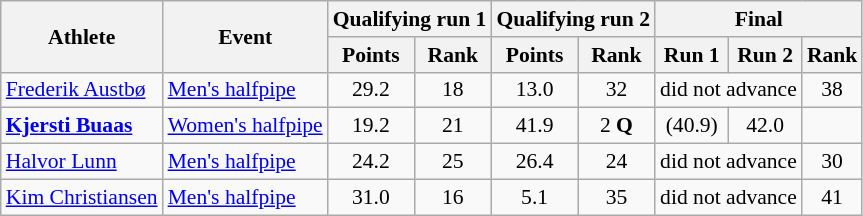<table class="wikitable" style="font-size:90%">
<tr>
<th rowspan="2">Athlete</th>
<th rowspan="2">Event</th>
<th colspan="2">Qualifying run 1</th>
<th colspan="2">Qualifying run 2</th>
<th colspan="3">Final</th>
</tr>
<tr>
<th>Points</th>
<th>Rank</th>
<th>Points</th>
<th>Rank</th>
<th>Run 1</th>
<th>Run 2</th>
<th>Rank</th>
</tr>
<tr>
<td><a href='#'>Frederik Austbø</a></td>
<td><a href='#'>Men's halfpipe</a></td>
<td align="center">29.2</td>
<td align="center">18</td>
<td align="center">13.0</td>
<td align="center">32</td>
<td colspan=2 align="center">did not advance</td>
<td align="center">38</td>
</tr>
<tr>
<td><strong><a href='#'>Kjersti Buaas</a></strong></td>
<td><a href='#'>Women's halfpipe</a></td>
<td align="center">19.2</td>
<td align="center">21</td>
<td align="center">41.9</td>
<td align="center">2 <strong>Q</strong></td>
<td align="center">(40.9)</td>
<td align="center">42.0</td>
<td align="center"></td>
</tr>
<tr>
<td><a href='#'>Halvor Lunn</a></td>
<td><a href='#'>Men's halfpipe</a></td>
<td align="center">24.2</td>
<td align="center">25</td>
<td align="center">26.4</td>
<td align="center">24</td>
<td colspan=2 align="center">did not advance</td>
<td align="center">30</td>
</tr>
<tr>
<td><a href='#'>Kim Christiansen</a></td>
<td><a href='#'>Men's halfpipe</a></td>
<td align="center">31.0</td>
<td align="center">16</td>
<td align="center">5.1</td>
<td align="center">35</td>
<td colspan=2 align="center">did not advance</td>
<td align="center">41</td>
</tr>
</table>
